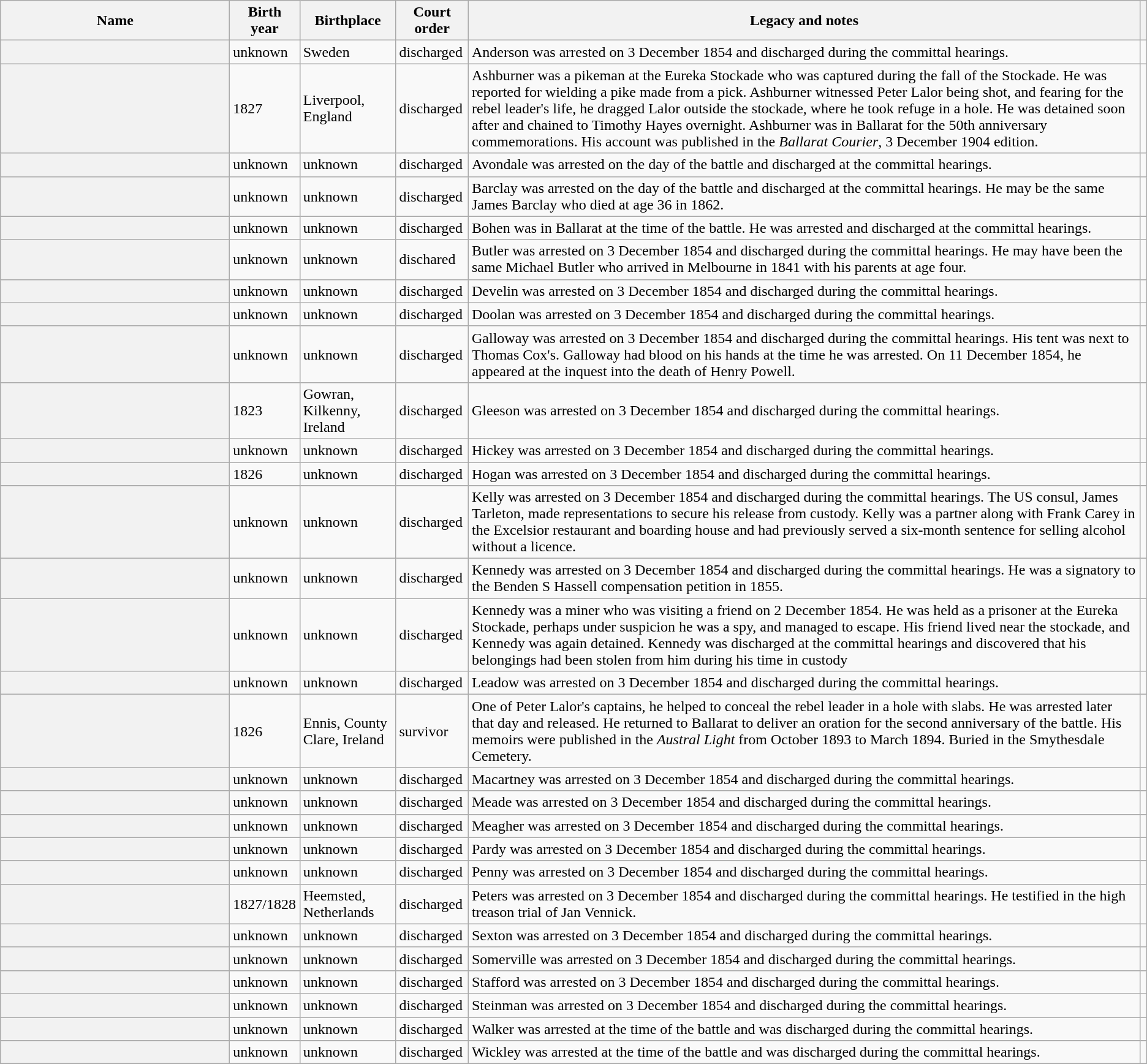<table class="wikitable sortable plainrowheaders">
<tr>
<th scope="col" width=20%>Name</th>
<th scope="col">Birth year</th>
<th scope="col">Birthplace</th>
<th scope="col">Court order</th>
<th scope="col" class="unsortable">Legacy and notes</th>
<th scope="col" class="unsortable"></th>
</tr>
<tr>
<th scope="row"></th>
<td>unknown</td>
<td>Sweden</td>
<td>discharged</td>
<td>Anderson was arrested on 3 December 1854 and discharged during the committal hearings.</td>
<td align="center"></td>
</tr>
<tr>
<th scope="row"></th>
<td>1827</td>
<td>Liverpool, England</td>
<td>discharged</td>
<td>Ashburner was a pikeman at the Eureka Stockade who was captured during the fall of the Stockade. He was reported for wielding a pike made from a pick. Ashburner witnessed Peter Lalor being shot, and fearing for the rebel leader's life, he dragged Lalor outside the stockade, where he took refuge in a hole. He was detained soon after and chained to Timothy Hayes overnight. Ashburner was in Ballarat for the 50th anniversary commemorations. His account was published in the <em>Ballarat Courier</em>, 3 December 1904 edition.</td>
<td align="center"></td>
</tr>
<tr>
<th scope="row"></th>
<td>unknown</td>
<td>unknown</td>
<td>discharged</td>
<td>Avondale was arrested on the day of the battle and discharged at the committal hearings.</td>
<td align="center"></td>
</tr>
<tr>
<th scope="row"></th>
<td>unknown</td>
<td>unknown</td>
<td>discharged</td>
<td>Barclay was arrested on the day of the battle and discharged at the committal hearings. He may be the same James Barclay who died at age 36 in 1862.</td>
<td align="center"></td>
</tr>
<tr>
<th scope="row"></th>
<td>unknown</td>
<td>unknown</td>
<td>discharged</td>
<td>Bohen was in Ballarat at the time of the battle. He was arrested and discharged at the committal hearings.</td>
<td align="center"></td>
</tr>
<tr>
<th scope="row"></th>
<td>unknown</td>
<td>unknown</td>
<td>dischared</td>
<td>Butler was arrested on 3 December 1854 and discharged during the committal hearings. He may have been the same Michael Butler who arrived in Melbourne in 1841 with his parents at age four.</td>
<td align="center"></td>
</tr>
<tr>
<th scope="row"></th>
<td>unknown</td>
<td>unknown</td>
<td>discharged</td>
<td>Develin was arrested on 3 December 1854 and discharged during the committal hearings.</td>
<td align="center"></td>
</tr>
<tr>
<th scope="row"></th>
<td>unknown</td>
<td>unknown</td>
<td>discharged</td>
<td>Doolan was arrested on 3 December 1854 and discharged during the committal hearings.</td>
<td align="center"></td>
</tr>
<tr>
<th scope="row"></th>
<td>unknown</td>
<td>unknown</td>
<td>discharged</td>
<td>Galloway was arrested on 3 December 1854 and discharged during the committal hearings. His tent was next to Thomas Cox's. Galloway had blood on his hands at the time he was arrested. On 11 December 1854, he appeared at the inquest into the death of Henry Powell.</td>
<td align="center"></td>
</tr>
<tr>
<th scope="row"></th>
<td>1823</td>
<td>Gowran, Kilkenny, Ireland</td>
<td>discharged</td>
<td>Gleeson was arrested on 3 December 1854 and discharged during the committal hearings.</td>
<td align="center"></td>
</tr>
<tr>
<th scope="row"></th>
<td>unknown</td>
<td>unknown</td>
<td>discharged</td>
<td>Hickey was arrested on 3 December 1854 and discharged during the committal hearings.</td>
<td align="center"></td>
</tr>
<tr>
<th scope="row"></th>
<td>1826</td>
<td>unknown</td>
<td>discharged</td>
<td>Hogan was arrested on 3 December 1854 and discharged during the committal hearings.</td>
<td align="center"></td>
</tr>
<tr>
<th scope="row"></th>
<td>unknown</td>
<td>unknown</td>
<td>discharged</td>
<td>Kelly was arrested on 3 December 1854 and discharged during the committal hearings. The US consul, James Tarleton, made representations to secure his release from custody. Kelly was a partner along with Frank Carey in the Excelsior restaurant and boarding house and had previously served a six-month sentence for selling alcohol without a licence.</td>
<td align="center"></td>
</tr>
<tr>
<th scope="row"></th>
<td>unknown</td>
<td>unknown</td>
<td>discharged</td>
<td>Kennedy was arrested on 3 December 1854 and discharged during the committal hearings. He was a signatory to the Benden S Hassell compensation petition in 1855.</td>
<td align="center"></td>
</tr>
<tr>
<th scope="row"></th>
<td>unknown</td>
<td>unknown</td>
<td>discharged</td>
<td>Kennedy was a miner who was visiting a friend on 2 December 1854. He was held as a prisoner at the Eureka Stockade, perhaps under suspicion he was a spy, and managed to escape. His friend lived near the stockade, and Kennedy was again detained. Kennedy was discharged at the committal hearings and discovered that his belongings had been stolen from him during his time in custody</td>
<td align="center"></td>
</tr>
<tr>
<th scope="row"></th>
<td>unknown</td>
<td>unknown</td>
<td>discharged</td>
<td>Leadow was arrested on 3 December 1854 and discharged during the committal hearings.</td>
<td align="center"></td>
</tr>
<tr>
<th scope="row"></th>
<td>1826</td>
<td>Ennis, County Clare, Ireland</td>
<td>survivor</td>
<td>One of Peter Lalor's captains, he helped to conceal the rebel leader in a hole with slabs. He was arrested later that day and released. He returned to Ballarat to deliver an oration for the second anniversary of the battle. His memoirs were published in the <em>Austral Light</em> from October 1893 to March 1894. Buried in the Smythesdale Cemetery.</td>
<td align="center"></td>
</tr>
<tr>
<th scope="row"></th>
<td>unknown</td>
<td>unknown</td>
<td>discharged</td>
<td>Macartney was arrested on 3 December 1854 and discharged during the committal hearings.</td>
<td align="center"></td>
</tr>
<tr>
<th scope="row"></th>
<td>unknown</td>
<td>unknown</td>
<td>discharged</td>
<td>Meade was arrested on 3 December 1854 and discharged during the committal hearings.</td>
<td align="center"></td>
</tr>
<tr>
<th scope="row"></th>
<td>unknown</td>
<td>unknown</td>
<td>discharged</td>
<td>Meagher was arrested on 3 December 1854 and discharged during the committal hearings.</td>
<td align="center"></td>
</tr>
<tr>
<th scope="row"></th>
<td>unknown</td>
<td>unknown</td>
<td>discharged</td>
<td>Pardy was arrested on 3 December 1854 and discharged during the committal hearings.</td>
<td align="center"></td>
</tr>
<tr>
<th scope="row"></th>
<td>unknown</td>
<td>unknown</td>
<td>discharged</td>
<td>Penny was arrested on 3 December 1854 and discharged during the committal hearings.</td>
<td align="center"></td>
</tr>
<tr>
<th scope="row"></th>
<td>1827/1828</td>
<td>Heemsted, Netherlands</td>
<td>discharged</td>
<td>Peters was arrested on 3 December 1854 and discharged during the committal hearings. He testified in the high treason trial of Jan Vennick.</td>
<td align="center"></td>
</tr>
<tr>
<th scope="row"></th>
<td>unknown</td>
<td>unknown</td>
<td>discharged</td>
<td>Sexton was arrested on 3 December 1854 and discharged during the committal hearings.</td>
<td align="center"></td>
</tr>
<tr>
<th scope="row"></th>
<td>unknown</td>
<td>unknown</td>
<td>discharged</td>
<td>Somerville was arrested on 3 December 1854 and discharged during the committal hearings.</td>
<td align="center"></td>
</tr>
<tr>
<th scope="row"></th>
<td>unknown</td>
<td>unknown</td>
<td>discharged</td>
<td>Stafford was arrested on 3 December 1854 and discharged during the committal hearings.</td>
<td align="center"></td>
</tr>
<tr>
<th scope="row"></th>
<td>unknown</td>
<td>unknown</td>
<td>discharged</td>
<td>Steinman was arrested on 3 December 1854 and discharged during the committal hearings.</td>
<td align="center"></td>
</tr>
<tr>
<th scope="row"></th>
<td>unknown</td>
<td>unknown</td>
<td>discharged</td>
<td>Walker was arrested at the time of the battle and was discharged during the committal hearings.</td>
<td align="center"></td>
</tr>
<tr>
<th scope="row"></th>
<td>unknown</td>
<td>unknown</td>
<td>discharged</td>
<td>Wickley was arrested at the time of the battle and was discharged during the committal hearings.</td>
<td align="center"></td>
</tr>
<tr>
</tr>
</table>
